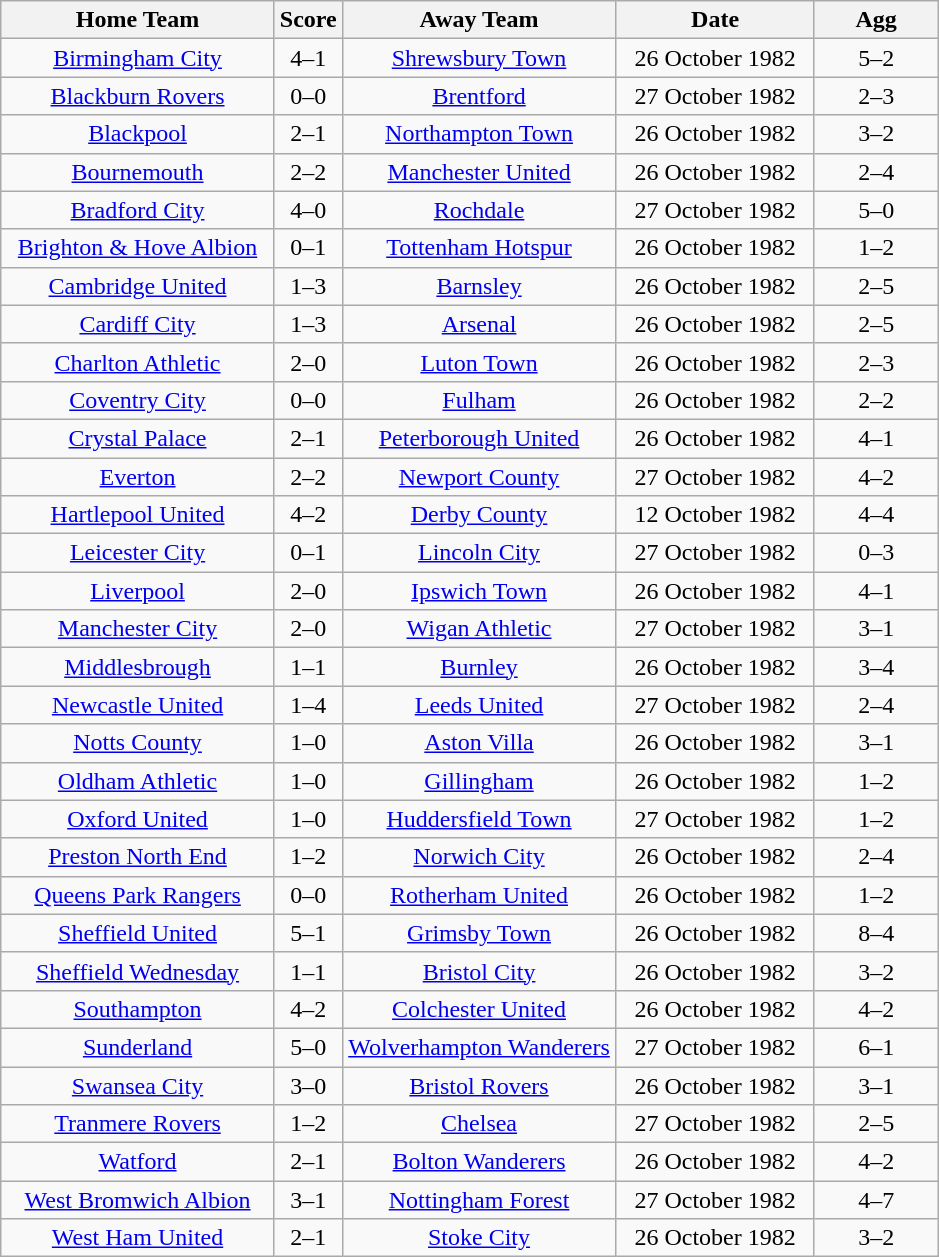<table class="wikitable" style="text-align:center;">
<tr>
<th width=175>Home Team</th>
<th width=20>Score</th>
<th width=175>Away Team</th>
<th width=125>Date</th>
<th width= 75>Agg</th>
</tr>
<tr>
<td><a href='#'>Birmingham City</a></td>
<td>4–1</td>
<td><a href='#'>Shrewsbury Town</a></td>
<td>26 October 1982</td>
<td>5–2</td>
</tr>
<tr>
<td><a href='#'>Blackburn Rovers</a></td>
<td>0–0</td>
<td><a href='#'>Brentford</a></td>
<td>27 October 1982</td>
<td>2–3</td>
</tr>
<tr>
<td><a href='#'>Blackpool</a></td>
<td>2–1</td>
<td><a href='#'>Northampton Town</a></td>
<td>26 October 1982</td>
<td>3–2</td>
</tr>
<tr>
<td><a href='#'>Bournemouth</a></td>
<td>2–2</td>
<td><a href='#'>Manchester United</a></td>
<td>26 October 1982</td>
<td>2–4</td>
</tr>
<tr>
<td><a href='#'>Bradford City</a></td>
<td>4–0</td>
<td><a href='#'>Rochdale</a></td>
<td>27 October 1982</td>
<td>5–0</td>
</tr>
<tr>
<td><a href='#'>Brighton & Hove Albion</a></td>
<td>0–1</td>
<td><a href='#'>Tottenham Hotspur</a></td>
<td>26 October 1982</td>
<td>1–2</td>
</tr>
<tr>
<td><a href='#'>Cambridge United</a></td>
<td>1–3</td>
<td><a href='#'>Barnsley</a></td>
<td>26 October 1982</td>
<td>2–5</td>
</tr>
<tr>
<td><a href='#'>Cardiff City</a></td>
<td>1–3</td>
<td><a href='#'>Arsenal</a></td>
<td>26 October 1982</td>
<td>2–5</td>
</tr>
<tr>
<td><a href='#'>Charlton Athletic</a></td>
<td>2–0</td>
<td><a href='#'>Luton Town</a></td>
<td>26 October 1982</td>
<td>2–3</td>
</tr>
<tr>
<td><a href='#'>Coventry City</a></td>
<td>0–0</td>
<td><a href='#'>Fulham</a></td>
<td>26 October 1982</td>
<td>2–2</td>
</tr>
<tr>
<td><a href='#'>Crystal Palace</a></td>
<td>2–1</td>
<td><a href='#'>Peterborough United</a></td>
<td>26 October 1982</td>
<td>4–1</td>
</tr>
<tr>
<td><a href='#'>Everton</a></td>
<td>2–2</td>
<td><a href='#'>Newport County</a></td>
<td>27 October 1982</td>
<td>4–2</td>
</tr>
<tr>
<td><a href='#'>Hartlepool United</a></td>
<td>4–2</td>
<td><a href='#'>Derby County</a></td>
<td>12 October 1982</td>
<td>4–4</td>
</tr>
<tr>
<td><a href='#'>Leicester City</a></td>
<td>0–1</td>
<td><a href='#'>Lincoln City</a></td>
<td>27 October 1982</td>
<td>0–3</td>
</tr>
<tr>
<td><a href='#'>Liverpool</a></td>
<td>2–0</td>
<td><a href='#'>Ipswich Town</a></td>
<td>26 October 1982</td>
<td>4–1</td>
</tr>
<tr>
<td><a href='#'>Manchester City</a></td>
<td>2–0</td>
<td><a href='#'>Wigan Athletic</a></td>
<td>27 October 1982</td>
<td>3–1</td>
</tr>
<tr>
<td><a href='#'>Middlesbrough</a></td>
<td>1–1</td>
<td><a href='#'>Burnley</a></td>
<td>26 October 1982</td>
<td>3–4</td>
</tr>
<tr>
<td><a href='#'>Newcastle United</a></td>
<td>1–4</td>
<td><a href='#'>Leeds United</a></td>
<td>27 October 1982</td>
<td>2–4</td>
</tr>
<tr>
<td><a href='#'>Notts County</a></td>
<td>1–0</td>
<td><a href='#'>Aston Villa</a></td>
<td>26 October 1982</td>
<td>3–1</td>
</tr>
<tr>
<td><a href='#'>Oldham Athletic</a></td>
<td>1–0</td>
<td><a href='#'>Gillingham</a></td>
<td>26 October 1982</td>
<td>1–2</td>
</tr>
<tr>
<td><a href='#'>Oxford United</a></td>
<td>1–0</td>
<td><a href='#'>Huddersfield Town</a></td>
<td>27 October 1982</td>
<td>1–2</td>
</tr>
<tr>
<td><a href='#'>Preston North End</a></td>
<td>1–2</td>
<td><a href='#'>Norwich City</a></td>
<td>26 October 1982</td>
<td>2–4</td>
</tr>
<tr>
<td><a href='#'>Queens Park Rangers</a></td>
<td>0–0</td>
<td><a href='#'>Rotherham United</a></td>
<td>26 October 1982</td>
<td>1–2</td>
</tr>
<tr>
<td><a href='#'>Sheffield United</a></td>
<td>5–1</td>
<td><a href='#'>Grimsby Town</a></td>
<td>26 October 1982</td>
<td>8–4</td>
</tr>
<tr>
<td><a href='#'>Sheffield Wednesday</a></td>
<td>1–1</td>
<td><a href='#'>Bristol City</a></td>
<td>26 October 1982</td>
<td>3–2</td>
</tr>
<tr>
<td><a href='#'>Southampton</a></td>
<td>4–2</td>
<td><a href='#'>Colchester United</a></td>
<td>26 October 1982</td>
<td>4–2</td>
</tr>
<tr>
<td><a href='#'>Sunderland</a></td>
<td>5–0</td>
<td><a href='#'>Wolverhampton Wanderers</a></td>
<td>27 October 1982</td>
<td>6–1</td>
</tr>
<tr>
<td><a href='#'>Swansea City</a></td>
<td>3–0</td>
<td><a href='#'>Bristol Rovers</a></td>
<td>26 October 1982</td>
<td>3–1</td>
</tr>
<tr>
<td><a href='#'>Tranmere Rovers</a></td>
<td>1–2</td>
<td><a href='#'>Chelsea</a></td>
<td>27 October 1982</td>
<td>2–5</td>
</tr>
<tr>
<td><a href='#'>Watford</a></td>
<td>2–1</td>
<td><a href='#'>Bolton Wanderers</a></td>
<td>26 October 1982</td>
<td>4–2</td>
</tr>
<tr>
<td><a href='#'>West Bromwich Albion</a></td>
<td>3–1</td>
<td><a href='#'>Nottingham Forest</a></td>
<td>27 October 1982</td>
<td>4–7</td>
</tr>
<tr>
<td><a href='#'>West Ham United</a></td>
<td>2–1</td>
<td><a href='#'>Stoke City</a></td>
<td>26 October 1982</td>
<td>3–2</td>
</tr>
</table>
